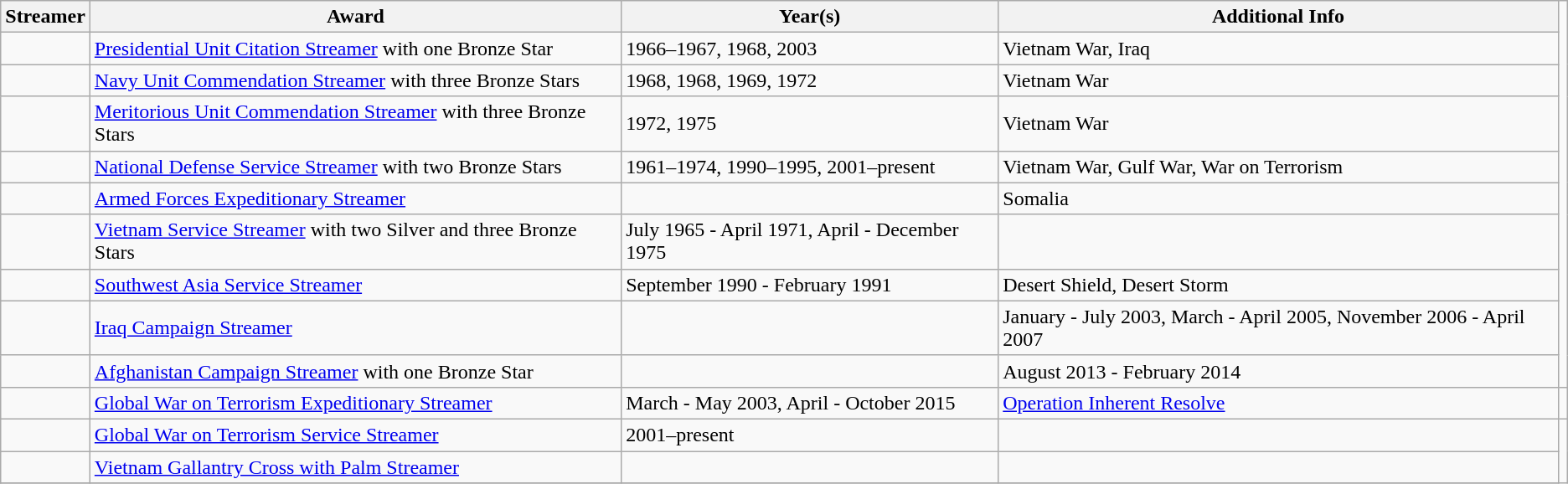<table class=wikitable>
<tr>
<th>Streamer</th>
<th>Award</th>
<th>Year(s)</th>
<th>Additional Info</th>
</tr>
<tr>
<td></td>
<td><a href='#'>Presidential Unit Citation Streamer</a> with one Bronze Star</td>
<td>1966–1967, 1968, 2003</td>
<td>Vietnam War, Iraq</td>
</tr>
<tr>
<td></td>
<td><a href='#'>Navy Unit Commendation Streamer</a> with three Bronze Stars</td>
<td>1968, 1968, 1969, 1972</td>
<td>Vietnam War</td>
</tr>
<tr>
<td></td>
<td><a href='#'>Meritorious Unit Commendation Streamer</a> with three Bronze Stars</td>
<td>1972, 1975</td>
<td>Vietnam War</td>
</tr>
<tr>
<td></td>
<td><a href='#'>National Defense Service Streamer</a> with two Bronze Stars</td>
<td>1961–1974, 1990–1995, 2001–present</td>
<td>Vietnam War, Gulf War, War on Terrorism</td>
</tr>
<tr>
<td></td>
<td><a href='#'>Armed Forces Expeditionary Streamer</a></td>
<td><br></td>
<td>Somalia</td>
</tr>
<tr>
<td></td>
<td><a href='#'>Vietnam Service Streamer</a> with two Silver and three Bronze Stars</td>
<td>July 1965 - April 1971, April - December 1975</td>
<td><br></td>
</tr>
<tr>
<td></td>
<td><a href='#'>Southwest Asia Service Streamer</a></td>
<td>September 1990 - February 1991</td>
<td>Desert Shield, Desert Storm</td>
</tr>
<tr>
<td></td>
<td><a href='#'>Iraq Campaign Streamer</a></td>
<td><br></td>
<td>January - July 2003, March - April 2005, November 2006 - April 2007</td>
</tr>
<tr>
<td></td>
<td><a href='#'>Afghanistan Campaign Streamer</a> with one Bronze Star</td>
<td><br></td>
<td>August 2013 - February 2014</td>
</tr>
<tr>
<td></td>
<td><a href='#'>Global War on Terrorism Expeditionary Streamer</a></td>
<td>March - May 2003, April - October 2015</td>
<td><a href='#'>Operation Inherent Resolve</a></td>
<td><br></td>
</tr>
<tr>
<td></td>
<td><a href='#'>Global War on Terrorism Service Streamer</a></td>
<td>2001–present</td>
<td><br></td>
</tr>
<tr>
<td></td>
<td><a href='#'>Vietnam Gallantry Cross with Palm Streamer</a></td>
<td><br></td>
<td><br></td>
</tr>
<tr>
</tr>
</table>
